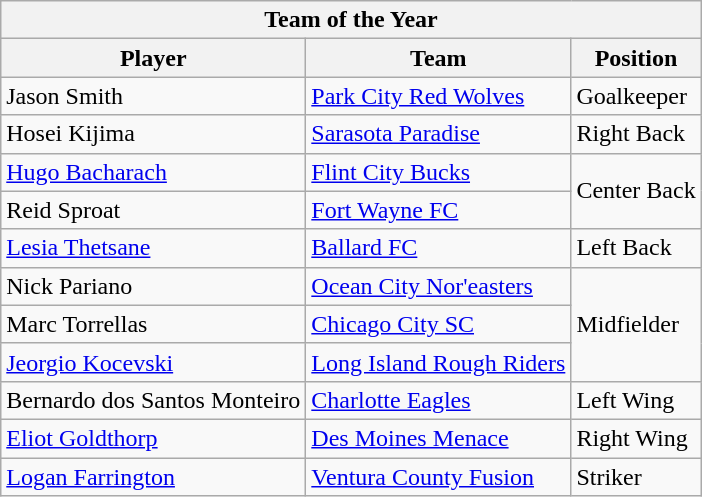<table class="wikitable">
<tr>
<th colspan=3>Team of the Year</th>
</tr>
<tr>
<th>Player</th>
<th>Team</th>
<th>Position</th>
</tr>
<tr>
<td> Jason Smith</td>
<td><a href='#'>Park City Red Wolves</a></td>
<td>Goalkeeper</td>
</tr>
<tr>
<td> Hosei Kijima</td>
<td><a href='#'>Sarasota Paradise</a></td>
<td>Right Back</td>
</tr>
<tr>
<td> <a href='#'>Hugo Bacharach</a></td>
<td><a href='#'>Flint City Bucks</a></td>
<td rowspan=2>Center Back</td>
</tr>
<tr>
<td> Reid Sproat</td>
<td><a href='#'>Fort Wayne FC</a></td>
</tr>
<tr>
<td> <a href='#'>Lesia Thetsane</a></td>
<td><a href='#'>Ballard FC</a></td>
<td>Left Back</td>
</tr>
<tr>
<td> Nick Pariano</td>
<td><a href='#'>Ocean City Nor'easters</a></td>
<td rowspan=3>Midfielder</td>
</tr>
<tr>
<td> Marc Torrellas</td>
<td><a href='#'>Chicago City SC</a></td>
</tr>
<tr>
<td> <a href='#'>Jeorgio Kocevski</a></td>
<td><a href='#'>Long Island Rough Riders</a></td>
</tr>
<tr>
<td> Bernardo dos Santos Monteiro</td>
<td><a href='#'>Charlotte Eagles</a></td>
<td>Left Wing</td>
</tr>
<tr>
<td> <a href='#'>Eliot Goldthorp</a></td>
<td><a href='#'>Des Moines Menace</a></td>
<td>Right Wing</td>
</tr>
<tr>
<td> <a href='#'>Logan Farrington</a></td>
<td><a href='#'>Ventura County Fusion</a></td>
<td>Striker</td>
</tr>
</table>
